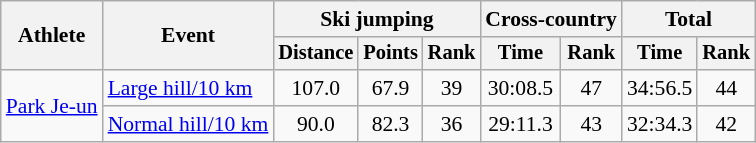<table class=wikitable style=font-size:90%;text-align:center>
<tr>
<th rowspan="2">Athlete</th>
<th rowspan="2">Event</th>
<th colspan="3">Ski jumping</th>
<th colspan="2">Cross-country</th>
<th colspan="2">Total</th>
</tr>
<tr style="font-size:95%">
<th>Distance</th>
<th>Points</th>
<th>Rank</th>
<th>Time</th>
<th>Rank</th>
<th>Time</th>
<th>Rank</th>
</tr>
<tr>
<td align=left rowspan="2"><a href='#'>Park Je-un</a></td>
<td align=left><a href='#'>Large hill/10 km</a></td>
<td>107.0</td>
<td>67.9</td>
<td>39</td>
<td>30:08.5</td>
<td>47</td>
<td>34:56.5</td>
<td>44</td>
</tr>
<tr>
<td align="left"><a href='#'>Normal hill/10 km</a></td>
<td>90.0</td>
<td>82.3</td>
<td>36</td>
<td>29:11.3</td>
<td>43</td>
<td>32:34.3</td>
<td>42</td>
</tr>
</table>
